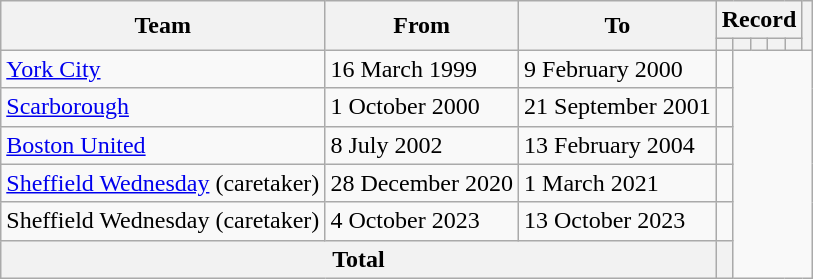<table class="wikitable" style="text-align: center">
<tr>
<th rowspan=2>Team</th>
<th rowspan=2>From</th>
<th rowspan=2>To</th>
<th colspan=5>Record</th>
<th rowspan=2></th>
</tr>
<tr>
<th></th>
<th></th>
<th></th>
<th></th>
<th></th>
</tr>
<tr>
<td align=left><a href='#'>York City</a></td>
<td align=left>16 March 1999</td>
<td align=left>9 February 2000<br></td>
<td></td>
</tr>
<tr>
<td align=left><a href='#'>Scarborough</a></td>
<td align=left>1 October 2000</td>
<td align=left>21 September 2001<br></td>
<td></td>
</tr>
<tr>
<td align=left><a href='#'>Boston United</a></td>
<td align=left>8 July 2002</td>
<td align=left>13 February 2004<br></td>
<td></td>
</tr>
<tr>
<td align=left><a href='#'>Sheffield Wednesday</a> (caretaker)</td>
<td align=left>28 December 2020</td>
<td align=left>1 March 2021<br></td>
<td></td>
</tr>
<tr>
<td align=left>Sheffield Wednesday (caretaker)</td>
<td align=left>4 October 2023</td>
<td align=left>13 October 2023<br></td>
<td></td>
</tr>
<tr>
<th colspan="3">Total<br></th>
<th></th>
</tr>
</table>
